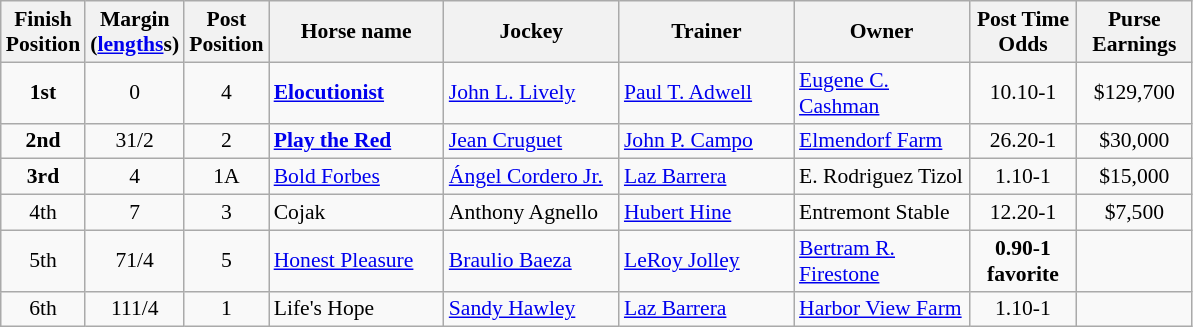<table class="wikitable sortable" | border="2" cellpadding="1" style="border-collapse: collapse; font-size:90%">
<tr>
<th width="45px">Finish <br> Position</th>
<th width="45px">Margin<br> <span>(<a href='#'>lengths</a>s)</span></th>
<th width="40px">Post <br> Position</th>
<th width="110px">Horse name</th>
<th width="110px">Jockey</th>
<th width="110px">Trainer</th>
<th width="110px">Owner</th>
<th width="65px">Post Time <br> Odds</th>
<th width="70px">Purse <br> Earnings</th>
</tr>
<tr>
<td align=center><strong>1<span>st</span></strong></td>
<td align=center>0</td>
<td align=center>4</td>
<td><strong><a href='#'>Elocutionist</a></strong></td>
<td><a href='#'>John L. Lively</a></td>
<td><a href='#'>Paul T. Adwell</a></td>
<td><a href='#'>Eugene C. Cashman</a></td>
<td align=center>10.10-1</td>
<td align=center>$129,700</td>
</tr>
<tr>
<td align=center><strong>2<span>nd</span></strong></td>
<td align=center>3<span>1/2</span></td>
<td align=center>2</td>
<td><strong><a href='#'>Play the Red</a></strong></td>
<td><a href='#'>Jean Cruguet</a></td>
<td><a href='#'>John P. Campo</a></td>
<td><a href='#'>Elmendorf Farm</a></td>
<td align=center>26.20-1</td>
<td align=center>$30,000</td>
</tr>
<tr>
<td align=center><strong>3<span>rd</span></strong></td>
<td align=center>4</td>
<td align=center>1A</td>
<td><a href='#'>Bold Forbes</a></td>
<td><a href='#'>Ángel Cordero Jr.</a></td>
<td><a href='#'>Laz Barrera</a></td>
<td>E. Rodriguez Tizol</td>
<td align=center>1.10-1</td>
<td align=center>$15,000</td>
</tr>
<tr>
<td align=center>4<span>th</span></td>
<td align=center>7</td>
<td align=center>3</td>
<td>Cojak</td>
<td>Anthony Agnello</td>
<td><a href='#'>Hubert Hine</a></td>
<td>Entremont Stable</td>
<td align=center>12.20-1</td>
<td align=center>$7,500</td>
</tr>
<tr>
<td align=center>5<span>th</span></td>
<td align=center>7<span>1/4</span></td>
<td align=center>5</td>
<td><a href='#'>Honest Pleasure</a></td>
<td><a href='#'>Braulio Baeza</a></td>
<td><a href='#'>LeRoy Jolley</a></td>
<td><a href='#'>Bertram R. Firestone</a></td>
<td align=center><strong>0.90-1</strong> <br><strong><span>favorite</span></strong></td>
<td align=center></td>
</tr>
<tr>
<td align=center>6<span>th</span></td>
<td align=center>11<span>1/4</span></td>
<td align=center>1</td>
<td>Life's Hope</td>
<td><a href='#'>Sandy Hawley</a></td>
<td><a href='#'>Laz Barrera</a></td>
<td><a href='#'>Harbor View Farm</a></td>
<td align=center>1.10-1</td>
<td></td>
</tr>
</table>
